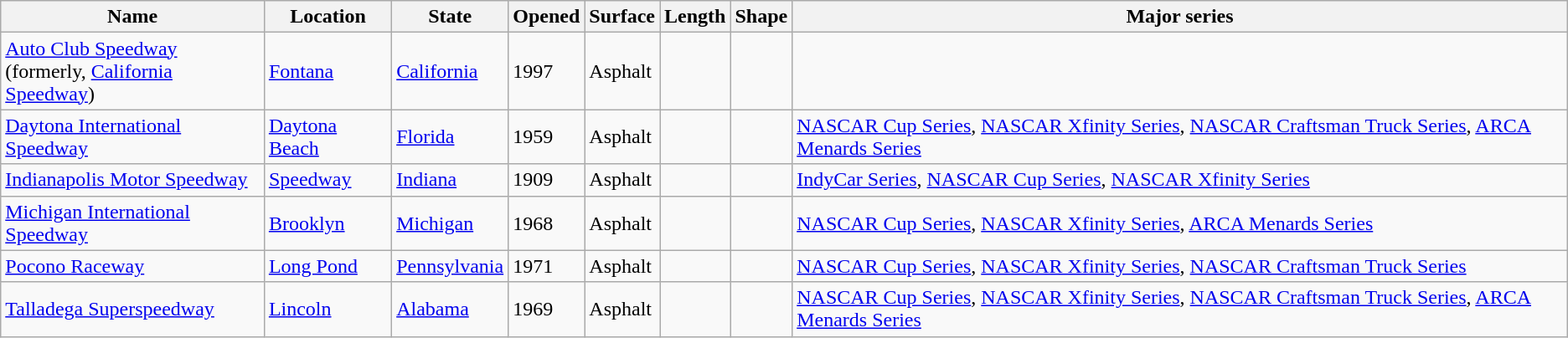<table class="wikitable sortable">
<tr>
<th>Name</th>
<th>Location</th>
<th>State</th>
<th>Opened</th>
<th>Surface</th>
<th>Length</th>
<th>Shape</th>
<th>Major series</th>
</tr>
<tr>
<td><a href='#'>Auto Club Speedway</a><br>(formerly, <a href='#'>California Speedway</a>)</td>
<td><a href='#'>Fontana</a><br></td>
<td><a href='#'>California</a></td>
<td>1997</td>
<td>Asphalt</td>
<td></td>
<td></td>
<td></td>
</tr>
<tr>
<td><a href='#'>Daytona International Speedway</a></td>
<td><a href='#'>Daytona Beach</a><br></td>
<td><a href='#'>Florida</a></td>
<td>1959</td>
<td>Asphalt</td>
<td></td>
<td></td>
<td><a href='#'>NASCAR Cup Series</a>, <a href='#'>NASCAR Xfinity Series</a>, <a href='#'>NASCAR Craftsman Truck Series</a>, <a href='#'>ARCA Menards Series</a></td>
</tr>
<tr>
<td><a href='#'>Indianapolis Motor Speedway</a></td>
<td><a href='#'>Speedway</a><br></td>
<td><a href='#'>Indiana</a></td>
<td>1909</td>
<td>Asphalt</td>
<td></td>
<td></td>
<td><a href='#'>IndyCar Series</a>, <a href='#'>NASCAR Cup Series</a>, <a href='#'>NASCAR Xfinity Series</a></td>
</tr>
<tr>
<td><a href='#'>Michigan International Speedway</a></td>
<td><a href='#'>Brooklyn</a><br></td>
<td><a href='#'>Michigan</a></td>
<td>1968</td>
<td>Asphalt</td>
<td></td>
<td></td>
<td><a href='#'>NASCAR Cup Series</a>, <a href='#'>NASCAR Xfinity Series</a>, <a href='#'>ARCA Menards Series</a></td>
</tr>
<tr>
<td><a href='#'>Pocono Raceway</a></td>
<td><a href='#'>Long Pond</a><br></td>
<td><a href='#'>Pennsylvania</a></td>
<td>1971</td>
<td>Asphalt</td>
<td></td>
<td></td>
<td><a href='#'>NASCAR Cup Series</a>, <a href='#'>NASCAR Xfinity Series</a>, <a href='#'>NASCAR Craftsman Truck Series</a></td>
</tr>
<tr>
<td><a href='#'>Talladega Superspeedway</a></td>
<td><a href='#'>Lincoln</a><br></td>
<td><a href='#'>Alabama</a></td>
<td>1969</td>
<td>Asphalt</td>
<td></td>
<td></td>
<td><a href='#'>NASCAR Cup Series</a>, <a href='#'>NASCAR Xfinity Series</a>, <a href='#'>NASCAR Craftsman Truck Series</a>, <a href='#'>ARCA Menards Series</a></td>
</tr>
</table>
